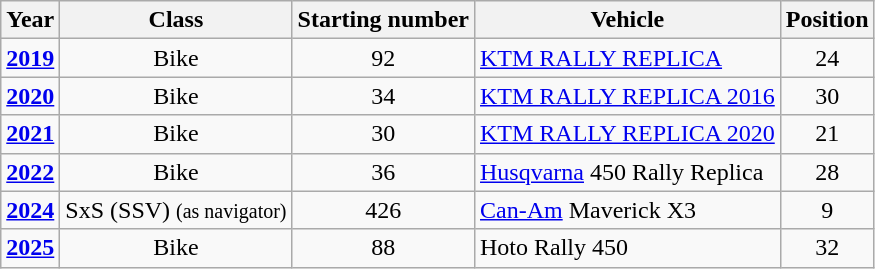<table class="wikitable">
<tr>
<th>Year</th>
<th>Class</th>
<th>Starting number</th>
<th>Vehicle</th>
<th>Position</th>
</tr>
<tr>
<td><a href='#'><strong>2019</strong></a></td>
<td style="text-align:center;">Bike</td>
<td style="text-align:center;">92</td>
<td> <a href='#'>KTM RALLY REPLICA</a></td>
<td style="text-align:center;">24</td>
</tr>
<tr>
<td><a href='#'><strong>2020</strong></a></td>
<td style="text-align:center;">Bike</td>
<td style="text-align:center;">34</td>
<td> <a href='#'>KTM RALLY REPLICA 2016</a></td>
<td style="text-align:center;">30</td>
</tr>
<tr>
<td><a href='#'><strong>2021</strong></a></td>
<td style="text-align:center;">Bike</td>
<td style="text-align:center;">30</td>
<td> <a href='#'>KTM RALLY REPLICA 2020</a></td>
<td style="text-align:center;">21</td>
</tr>
<tr>
<td><a href='#'><strong>2022</strong></a></td>
<td style="text-align:center;">Bike</td>
<td style="text-align:center;">36</td>
<td>   <a href='#'>Husqvarna</a> 450 Rally Replica</td>
<td style="text-align:center;">28</td>
</tr>
<tr>
<td><a href='#'><strong>2024</strong></a></td>
<td style="text-align:center;">SxS (SSV) <small>(as navigator)</small></td>
<td style="text-align:center;">426</td>
<td> <a href='#'>Can-Am</a> Maverick X3</td>
<td style="text-align:center;">9</td>
</tr>
<tr>
<td><a href='#'><strong>2025</strong></a></td>
<td style="text-align:center;">Bike</td>
<td style="text-align:center;">88</td>
<td> Hoto Rally 450</td>
<td style="text-align:center;">32</td>
</tr>
</table>
